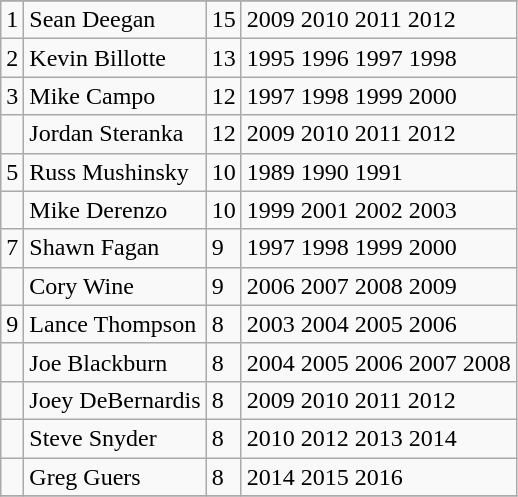<table class="wikitable">
<tr>
</tr>
<tr>
<td>1</td>
<td>Sean Deegan</td>
<td>15</td>
<td>2009 2010 2011 2012</td>
</tr>
<tr>
<td>2</td>
<td>Kevin Billotte</td>
<td>13</td>
<td>1995 1996 1997 1998</td>
</tr>
<tr>
<td>3</td>
<td>Mike Campo</td>
<td>12</td>
<td>1997 1998 1999 2000</td>
</tr>
<tr>
<td></td>
<td>Jordan Steranka</td>
<td>12</td>
<td>2009 2010 2011 2012</td>
</tr>
<tr>
<td>5</td>
<td>Russ Mushinsky</td>
<td>10</td>
<td>1989 1990 1991</td>
</tr>
<tr>
<td></td>
<td>Mike Derenzo</td>
<td>10</td>
<td>1999 2001 2002 2003</td>
</tr>
<tr>
<td>7</td>
<td>Shawn Fagan</td>
<td>9</td>
<td>1997 1998 1999 2000</td>
</tr>
<tr>
<td></td>
<td>Cory Wine</td>
<td>9</td>
<td>2006 2007 2008 2009</td>
</tr>
<tr>
<td>9</td>
<td>Lance Thompson</td>
<td>8</td>
<td>2003 2004 2005 2006</td>
</tr>
<tr>
<td></td>
<td>Joe Blackburn</td>
<td>8</td>
<td>2004 2005 2006 2007 2008</td>
</tr>
<tr>
<td></td>
<td>Joey DeBernardis</td>
<td>8</td>
<td>2009 2010 2011 2012</td>
</tr>
<tr>
<td></td>
<td>Steve Snyder</td>
<td>8</td>
<td>2010 2012 2013 2014</td>
</tr>
<tr>
<td></td>
<td>Greg Guers</td>
<td>8</td>
<td>2014 2015 2016</td>
</tr>
<tr>
</tr>
</table>
